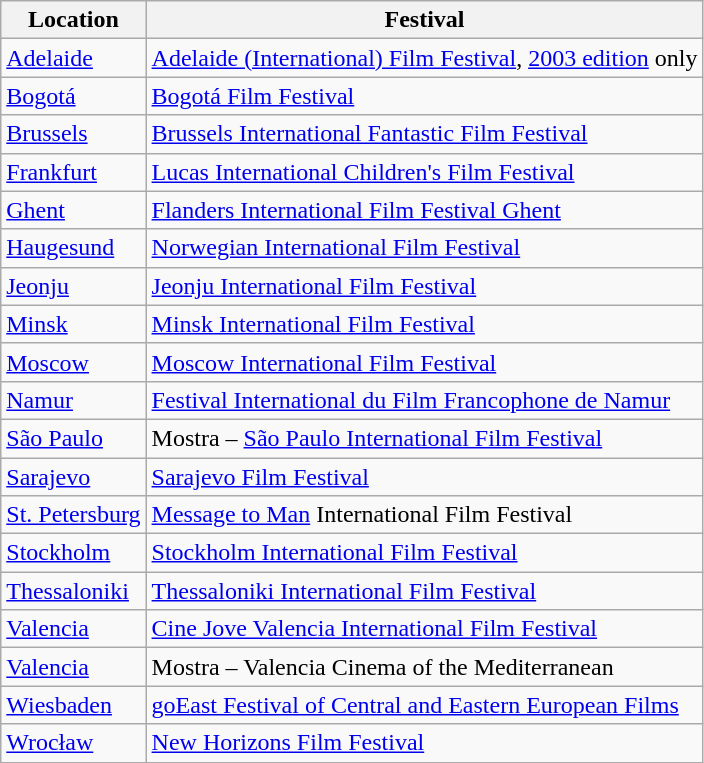<table class="wikitable sortable">
<tr>
<th scope="col">Location</th>
<th scope="col">Festival</th>
</tr>
<tr>
<td> <a href='#'>Adelaide</a></td>
<td><a href='#'>Adelaide (International) Film Festival</a>, <a href='#'>2003 edition</a> only</td>
</tr>
<tr>
<td> <a href='#'>Bogotá</a></td>
<td><a href='#'>Bogotá Film Festival</a></td>
</tr>
<tr>
<td> <a href='#'>Brussels</a></td>
<td><a href='#'>Brussels International Fantastic Film Festival</a></td>
</tr>
<tr>
<td> <a href='#'>Frankfurt</a></td>
<td><a href='#'>Lucas International Children's Film Festival</a></td>
</tr>
<tr>
<td> <a href='#'>Ghent</a></td>
<td><a href='#'>Flanders International Film Festival Ghent</a></td>
</tr>
<tr>
<td> <a href='#'>Haugesund</a></td>
<td><a href='#'>Norwegian International Film Festival</a></td>
</tr>
<tr>
<td> <a href='#'>Jeonju</a></td>
<td><a href='#'>Jeonju International Film Festival</a></td>
</tr>
<tr>
<td> <a href='#'>Minsk</a></td>
<td><a href='#'>Minsk International Film Festival</a></td>
</tr>
<tr>
<td> <a href='#'>Moscow</a></td>
<td><a href='#'>Moscow International Film Festival</a></td>
</tr>
<tr>
<td> <a href='#'>Namur</a></td>
<td><a href='#'>Festival International du Film Francophone de Namur</a></td>
</tr>
<tr>
<td> <a href='#'>São Paulo</a></td>
<td>Mostra – <a href='#'>São Paulo International Film Festival</a></td>
</tr>
<tr>
<td> <a href='#'>Sarajevo</a></td>
<td><a href='#'>Sarajevo Film Festival</a></td>
</tr>
<tr>
<td> <a href='#'>St. Petersburg</a></td>
<td><a href='#'>Message to Man</a> International Film Festival</td>
</tr>
<tr>
<td> <a href='#'>Stockholm</a></td>
<td><a href='#'>Stockholm International Film Festival</a></td>
</tr>
<tr>
<td> <a href='#'>Thessaloniki</a></td>
<td><a href='#'>Thessaloniki International Film Festival</a></td>
</tr>
<tr>
<td> <a href='#'>Valencia</a></td>
<td><a href='#'>Cine Jove Valencia International Film Festival</a></td>
</tr>
<tr>
<td> <a href='#'>Valencia</a></td>
<td>Mostra – Valencia Cinema of the Mediterranean</td>
</tr>
<tr>
<td> <a href='#'>Wiesbaden</a></td>
<td><a href='#'>goEast Festival of Central and Eastern European Films</a></td>
</tr>
<tr>
<td> <a href='#'>Wrocław</a></td>
<td><a href='#'>New Horizons Film Festival</a></td>
</tr>
</table>
